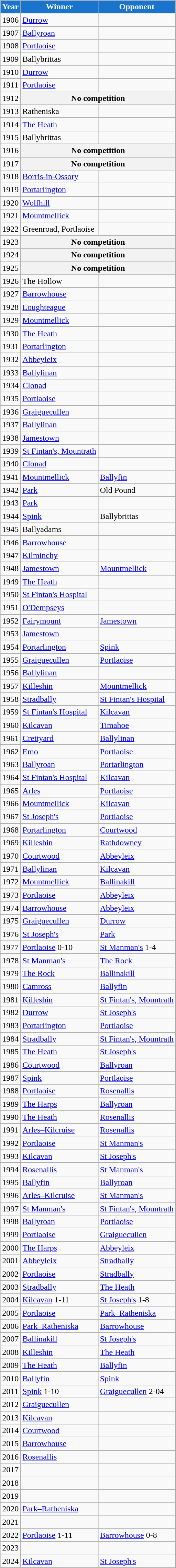<table class="wikitable">
<tr>
<th style="background:#1874CD;color:white">Year</th>
<th style="background:#1874CD;color:white">Winner</th>
<th style="background:#1874CD;color:white">Opponent</th>
</tr>
<tr>
<td>1906</td>
<td><a href='#'>Durrow</a></td>
<td></td>
</tr>
<tr>
<td>1907</td>
<td><a href='#'>Ballyroan</a></td>
<td></td>
</tr>
<tr>
<td>1908</td>
<td><a href='#'>Portlaoise</a></td>
<td></td>
</tr>
<tr>
<td>1909</td>
<td>Ballybrittas</td>
<td></td>
</tr>
<tr>
<td>1910</td>
<td><a href='#'>Durrow</a></td>
<td></td>
</tr>
<tr>
<td>1911</td>
<td><a href='#'>Portlaoise</a></td>
<td></td>
</tr>
<tr>
<td>1912</td>
<th colspan=2 align=center>No competition</th>
</tr>
<tr>
<td>1913</td>
<td>Ratheniska</td>
<td></td>
</tr>
<tr>
<td>1914</td>
<td><a href='#'>The Heath</a></td>
<td></td>
</tr>
<tr>
<td>1915</td>
<td>Ballybrittas</td>
<td></td>
</tr>
<tr>
<td>1916</td>
<th colspan=2 align=center>No competition</th>
</tr>
<tr>
<td>1917</td>
<th colspan=2 align=center>No competition</th>
</tr>
<tr>
<td>1918</td>
<td><a href='#'>Borris-in-Ossory</a></td>
<td></td>
</tr>
<tr>
<td>1919</td>
<td><a href='#'>Portarlington</a></td>
<td></td>
</tr>
<tr>
<td>1920</td>
<td><a href='#'>Wolfhill</a></td>
<td></td>
</tr>
<tr>
<td>1921</td>
<td><a href='#'>Mountmellick</a></td>
<td></td>
</tr>
<tr>
<td>1922</td>
<td>Greenroad, Portlaoise</td>
<td></td>
</tr>
<tr>
<td>1923</td>
<th colspan=2 align=center>No competition</th>
</tr>
<tr>
<td>1924</td>
<th colspan=2 align=center>No competition</th>
</tr>
<tr>
<td>1925</td>
<th colspan=2 align=center>No competition</th>
</tr>
<tr>
<td>1926</td>
<td>The Hollow</td>
<td></td>
</tr>
<tr>
<td>1927</td>
<td><a href='#'>Barrowhouse</a></td>
<td></td>
</tr>
<tr>
<td>1928</td>
<td><a href='#'>Loughteague</a></td>
<td></td>
</tr>
<tr>
<td>1929</td>
<td><a href='#'>Mountmellick</a></td>
<td></td>
</tr>
<tr>
<td>1930</td>
<td><a href='#'>The Heath</a></td>
<td></td>
</tr>
<tr>
<td>1931</td>
<td><a href='#'>Portarlington</a></td>
<td></td>
</tr>
<tr>
<td>1932</td>
<td><a href='#'>Abbeyleix</a></td>
<td></td>
</tr>
<tr>
<td>1933</td>
<td><a href='#'>Ballylinan</a></td>
<td></td>
</tr>
<tr>
<td>1934</td>
<td><a href='#'>Clonad</a></td>
<td></td>
</tr>
<tr>
<td>1935</td>
<td><a href='#'>Portlaoise</a></td>
<td></td>
</tr>
<tr>
<td>1936</td>
<td><a href='#'>Graiguecullen</a></td>
<td></td>
</tr>
<tr>
<td>1937</td>
<td><a href='#'>Ballylinan</a></td>
<td></td>
</tr>
<tr>
<td>1938</td>
<td><a href='#'>Jamestown</a></td>
<td></td>
</tr>
<tr>
<td>1939</td>
<td><a href='#'>St Fintan's, Mountrath</a></td>
<td></td>
</tr>
<tr>
<td>1940</td>
<td><a href='#'>Clonad</a></td>
<td></td>
</tr>
<tr>
<td>1941</td>
<td><a href='#'>Mountmellick</a></td>
<td><a href='#'>Ballyfin</a></td>
</tr>
<tr>
<td>1942</td>
<td><a href='#'>Park</a></td>
<td>Old Pound</td>
</tr>
<tr>
<td>1943</td>
<td><a href='#'>Park</a></td>
<td></td>
</tr>
<tr>
<td>1944</td>
<td><a href='#'>Spink</a></td>
<td>Ballybrittas</td>
</tr>
<tr>
<td>1945</td>
<td>Ballyadams</td>
<td></td>
</tr>
<tr>
<td>1946</td>
<td><a href='#'>Barrowhouse</a></td>
<td></td>
</tr>
<tr>
<td>1947</td>
<td><a href='#'>Kilminchy</a></td>
<td></td>
</tr>
<tr>
<td>1948</td>
<td><a href='#'>Jamestown</a></td>
<td><a href='#'>Mountmellick</a></td>
</tr>
<tr>
<td>1949</td>
<td><a href='#'>The Heath</a></td>
<td></td>
</tr>
<tr>
<td>1950</td>
<td><a href='#'>St Fintan's Hospital</a></td>
<td></td>
</tr>
<tr>
<td>1951</td>
<td><a href='#'>O'Dempseys</a></td>
<td></td>
</tr>
<tr>
<td>1952</td>
<td><a href='#'>Fairymount</a></td>
<td><a href='#'>Jamestown</a></td>
</tr>
<tr>
<td>1953</td>
<td><a href='#'>Jamestown</a></td>
<td></td>
</tr>
<tr>
<td>1954</td>
<td><a href='#'>Portarlington</a></td>
<td><a href='#'>Spink</a></td>
</tr>
<tr>
<td>1955</td>
<td><a href='#'>Graiguecullen</a></td>
<td><a href='#'>Portlaoise</a></td>
</tr>
<tr>
<td>1956</td>
<td><a href='#'>Ballylinan</a></td>
<td></td>
</tr>
<tr>
<td>1957</td>
<td><a href='#'>Killeshin</a></td>
<td><a href='#'>Mountmellick</a></td>
</tr>
<tr>
<td>1958</td>
<td><a href='#'>Stradbally</a></td>
<td><a href='#'>St Fintan's Hospital</a></td>
</tr>
<tr>
<td>1959</td>
<td><a href='#'>St Fintan's Hospital</a></td>
<td><a href='#'>Kilcavan</a></td>
</tr>
<tr>
<td>1960</td>
<td><a href='#'>Kilcavan</a></td>
<td><a href='#'>Timahoe</a></td>
</tr>
<tr>
<td>1961</td>
<td><a href='#'>Crettyard</a></td>
<td><a href='#'>Ballylinan</a></td>
</tr>
<tr>
<td>1962</td>
<td><a href='#'>Emo</a></td>
<td><a href='#'>Portlaoise</a></td>
</tr>
<tr>
<td>1963</td>
<td><a href='#'>Ballyroan</a></td>
<td><a href='#'>Portarlington</a></td>
</tr>
<tr>
<td>1964</td>
<td><a href='#'>St Fintan's Hospital</a></td>
<td><a href='#'>Kilcavan</a></td>
</tr>
<tr>
<td>1965</td>
<td><a href='#'>Arles</a></td>
<td><a href='#'>Portlaoise</a></td>
</tr>
<tr>
<td>1966</td>
<td><a href='#'>Mountmellick</a></td>
<td><a href='#'>Kilcavan</a></td>
</tr>
<tr>
<td>1967</td>
<td><a href='#'>St Joseph's</a></td>
<td><a href='#'>Portlaoise</a></td>
</tr>
<tr>
<td>1968</td>
<td><a href='#'>Portarlington</a></td>
<td><a href='#'>Courtwood</a></td>
</tr>
<tr>
<td>1969</td>
<td><a href='#'>Killeshin</a></td>
<td><a href='#'>Rathdowney</a></td>
</tr>
<tr>
<td>1970</td>
<td><a href='#'>Courtwood</a></td>
<td><a href='#'>Abbeyleix</a></td>
</tr>
<tr>
<td>1971</td>
<td><a href='#'>Ballylinan</a></td>
<td><a href='#'>Kilcavan</a></td>
</tr>
<tr>
<td>1972</td>
<td><a href='#'>Mountmellick</a></td>
<td><a href='#'>Ballinakill</a></td>
</tr>
<tr>
<td>1973</td>
<td><a href='#'>Portlaoise</a></td>
<td><a href='#'>Abbeyleix</a></td>
</tr>
<tr>
<td>1974</td>
<td><a href='#'>Barrowhouse</a></td>
<td><a href='#'>Abbeyleix</a></td>
</tr>
<tr>
<td>1975</td>
<td><a href='#'>Graiguecullen</a></td>
<td><a href='#'>Durrow</a></td>
</tr>
<tr>
<td>1976</td>
<td><a href='#'>St Joseph's</a></td>
<td><a href='#'>Park</a></td>
</tr>
<tr>
<td>1977</td>
<td><a href='#'>Portlaoise</a> 0-10</td>
<td><a href='#'>St Manman's</a> 1-4</td>
</tr>
<tr>
<td>1978</td>
<td><a href='#'>St Manman's</a></td>
<td><a href='#'>The Rock</a></td>
</tr>
<tr>
<td>1979</td>
<td><a href='#'>The Rock</a></td>
<td><a href='#'>Ballinakill</a></td>
</tr>
<tr>
<td>1980</td>
<td><a href='#'>Camross</a></td>
<td><a href='#'>Ballyfin</a></td>
</tr>
<tr>
<td>1981</td>
<td><a href='#'>Killeshin</a></td>
<td><a href='#'>St Fintan's, Mountrath</a></td>
</tr>
<tr>
<td>1982</td>
<td><a href='#'>Durrow</a></td>
<td><a href='#'>St Joseph's</a></td>
</tr>
<tr>
<td>1983</td>
<td><a href='#'>Portarlington</a></td>
<td><a href='#'>Portlaoise</a></td>
</tr>
<tr>
<td>1984</td>
<td><a href='#'>Stradbally</a></td>
<td><a href='#'>St Fintan's, Mountrath</a></td>
</tr>
<tr>
<td>1985</td>
<td><a href='#'>The Heath</a></td>
<td><a href='#'>St Joseph's</a></td>
</tr>
<tr>
<td>1986</td>
<td><a href='#'>Courtwood</a></td>
<td><a href='#'>Ballyroan</a></td>
</tr>
<tr>
<td>1987</td>
<td><a href='#'>Spink</a></td>
<td><a href='#'>Portlaoise</a></td>
</tr>
<tr>
<td>1988</td>
<td><a href='#'>Portlaoise</a></td>
<td><a href='#'>Rosenallis</a></td>
</tr>
<tr>
<td>1989</td>
<td><a href='#'>The Harps</a></td>
<td><a href='#'>Ballyroan</a></td>
</tr>
<tr>
<td>1990</td>
<td><a href='#'>The Heath</a></td>
<td><a href='#'>Rosenallis</a></td>
</tr>
<tr>
<td>1991</td>
<td><a href='#'>Arles–Kilcruise</a></td>
<td><a href='#'>Rosenallis</a></td>
</tr>
<tr>
<td>1992</td>
<td><a href='#'>Portlaoise</a></td>
<td><a href='#'>St Manman's</a></td>
</tr>
<tr>
<td>1993</td>
<td><a href='#'>Kilcavan</a></td>
<td><a href='#'>St Joseph's</a></td>
</tr>
<tr>
<td>1994</td>
<td><a href='#'>Rosenallis</a></td>
<td><a href='#'>St Manman's</a></td>
</tr>
<tr>
<td>1995</td>
<td><a href='#'>Ballyfin</a></td>
<td><a href='#'>Ballyroan</a></td>
</tr>
<tr>
<td>1996</td>
<td><a href='#'>Arles–Kilcruise</a></td>
<td><a href='#'>St Manman's</a></td>
</tr>
<tr>
<td>1997</td>
<td><a href='#'>St Manman's</a></td>
<td><a href='#'>St Fintan's, Mountrath</a></td>
</tr>
<tr>
<td>1998</td>
<td><a href='#'>Ballyroan</a></td>
<td><a href='#'>Portlaoise</a></td>
</tr>
<tr>
<td>1999</td>
<td><a href='#'>Portlaoise</a></td>
<td><a href='#'>Graiguecullen</a></td>
</tr>
<tr>
<td>2000</td>
<td><a href='#'>The Harps</a></td>
<td><a href='#'>Abbeyleix</a></td>
</tr>
<tr>
<td>2001</td>
<td><a href='#'>Abbeyleix</a></td>
<td><a href='#'>Stradbally</a></td>
</tr>
<tr>
<td>2002</td>
<td><a href='#'>Portlaoise</a></td>
<td><a href='#'>Stradbally</a></td>
</tr>
<tr>
<td>2003</td>
<td><a href='#'>Stradbally</a></td>
<td><a href='#'>The Heath</a></td>
</tr>
<tr>
<td>2004</td>
<td><a href='#'>Kilcavan</a> 1-11</td>
<td><a href='#'>St Joseph's</a> 1-8</td>
</tr>
<tr>
<td>2005</td>
<td><a href='#'>Portlaoise</a></td>
<td><a href='#'>Park–Ratheniska</a></td>
</tr>
<tr>
<td>2006</td>
<td><a href='#'>Park–Ratheniska</a></td>
<td><a href='#'>Barrowhouse</a></td>
</tr>
<tr>
<td>2007</td>
<td><a href='#'>Ballinakill</a></td>
<td><a href='#'>St Joseph's</a></td>
</tr>
<tr>
<td>2008</td>
<td><a href='#'>Killeshin</a></td>
<td><a href='#'>The Heath</a></td>
</tr>
<tr>
<td>2009</td>
<td><a href='#'>The Heath</a></td>
<td><a href='#'>Ballyfin</a></td>
</tr>
<tr>
<td>2010</td>
<td><a href='#'>Ballyfin</a></td>
<td><a href='#'>Spink</a></td>
</tr>
<tr>
<td>2011</td>
<td><a href='#'>Spink</a> 1-10</td>
<td><a href='#'>Graiguecullen</a> 2-04</td>
</tr>
<tr>
<td>2012</td>
<td><a href='#'>Graiguecullen</a></td>
<td></td>
</tr>
<tr>
<td>2013</td>
<td><a href='#'>Kilcavan</a></td>
<td></td>
</tr>
<tr>
<td>2014</td>
<td><a href='#'>Courtwood</a></td>
<td></td>
</tr>
<tr>
<td>2015</td>
<td><a href='#'>Barrowhouse</a></td>
<td></td>
</tr>
<tr>
<td>2016</td>
<td><a href='#'>Rosenallis</a></td>
<td></td>
</tr>
<tr>
<td>2017</td>
<td></td>
<td></td>
</tr>
<tr>
<td>2018</td>
<td></td>
<td></td>
</tr>
<tr>
<td>2019</td>
<td></td>
<td></td>
</tr>
<tr>
<td>2020</td>
<td><a href='#'>Park–Ratheniska</a></td>
<td></td>
</tr>
<tr>
<td>2021</td>
<td></td>
<td></td>
</tr>
<tr>
<td>2022</td>
<td><a href='#'>Portlaoise</a> 1-11</td>
<td><a href='#'>Barrowhouse</a> 0-8</td>
</tr>
<tr>
<td>2023</td>
<td></td>
<td></td>
</tr>
<tr>
<td>2024</td>
<td><a href='#'>Kilcavan</a></td>
<td><a href='#'>St Joseph's</a></td>
</tr>
<tr>
</tr>
</table>
